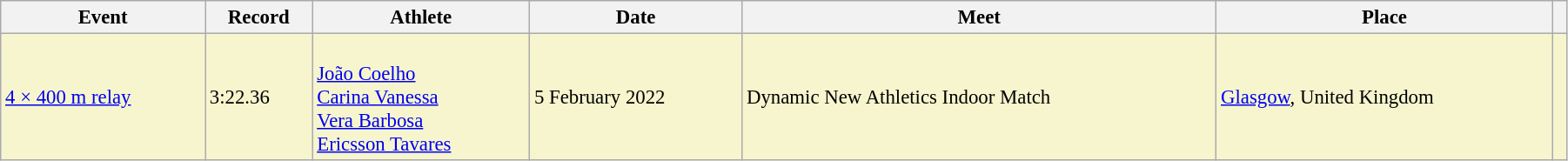<table class="wikitable" style="font-size:95%; width: 95%;">
<tr>
<th>Event</th>
<th>Record</th>
<th>Athlete</th>
<th>Date</th>
<th>Meet</th>
<th>Place</th>
<th></th>
</tr>
<tr style="background:#f6F5CE;">
<td><a href='#'>4 × 400 m relay</a></td>
<td>3:22.36</td>
<td><br><a href='#'>João Coelho</a><br><a href='#'>Carina Vanessa</a><br><a href='#'>Vera Barbosa</a><br><a href='#'>Ericsson Tavares</a></td>
<td>5 February 2022</td>
<td>Dynamic New Athletics Indoor Match</td>
<td><a href='#'>Glasgow</a>, United Kingdom</td>
<td></td>
</tr>
</table>
